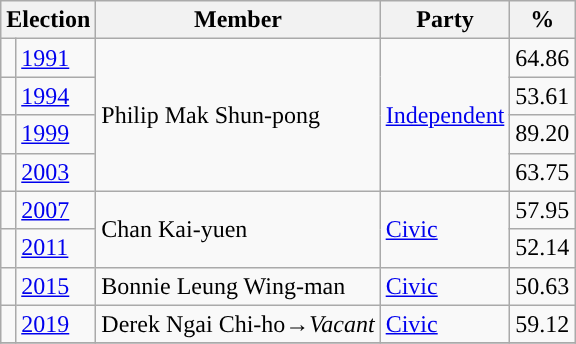<table class="wikitable">
<tr>
<th colspan="2">Election</th>
<th>Member</th>
<th>Party</th>
<th>%</th>
</tr>
<tr>
<td style="background-color: "></td>
<td><a href='#'>1991</a></td>
<td rowspan=4>Philip Mak Shun-pong</td>
<td rowspan=4><a href='#'>Independent</a></td>
<td>64.86</td>
</tr>
<tr>
<td style="background-color: "></td>
<td><a href='#'>1994</a></td>
<td>53.61</td>
</tr>
<tr>
<td style="background-color: "></td>
<td><a href='#'>1999</a></td>
<td>89.20</td>
</tr>
<tr>
<td style="background-color: "></td>
<td><a href='#'>2003</a></td>
<td>63.75</td>
</tr>
<tr>
<td style="background-color: "></td>
<td><a href='#'>2007</a></td>
<td rowspan=2>Chan Kai-yuen</td>
<td rowspan=2><a href='#'>Civic</a></td>
<td>57.95</td>
</tr>
<tr>
<td style="background-color: "></td>
<td><a href='#'>2011</a></td>
<td>52.14</td>
</tr>
<tr>
<td style="background-color: "></td>
<td><a href='#'>2015</a></td>
<td>Bonnie Leung Wing-man</td>
<td><a href='#'>Civic</a></td>
<td>50.63</td>
</tr>
<tr>
<td style="background-color: "></td>
<td><a href='#'>2019</a></td>
<td>Derek Ngai Chi-ho→<em>Vacant</em></td>
<td><a href='#'>Civic</a></td>
<td>59.12</td>
</tr>
<tr>
</tr>
</table>
